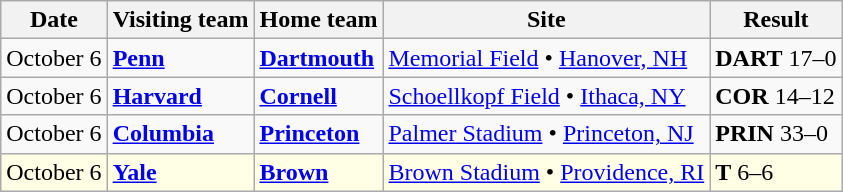<table class="wikitable">
<tr>
<th>Date</th>
<th>Visiting team</th>
<th>Home team</th>
<th>Site</th>
<th>Result</th>
</tr>
<tr>
<td>October 6</td>
<td><strong><a href='#'>Penn</a></strong></td>
<td><strong><a href='#'>Dartmouth</a></strong></td>
<td><a href='#'>Memorial Field</a> • <a href='#'>Hanover, NH</a></td>
<td><strong>DART</strong> 17–0</td>
</tr>
<tr>
<td>October 6</td>
<td><strong><a href='#'>Harvard</a></strong></td>
<td><strong><a href='#'>Cornell</a></strong></td>
<td><a href='#'>Schoellkopf Field</a> • <a href='#'>Ithaca, NY</a></td>
<td><strong>COR</strong> 14–12</td>
</tr>
<tr>
<td>October 6</td>
<td><strong><a href='#'>Columbia</a></strong></td>
<td><strong><a href='#'>Princeton</a></strong></td>
<td><a href='#'>Palmer Stadium</a> • <a href='#'>Princeton, NJ</a></td>
<td><strong>PRIN</strong> 33–0</td>
</tr>
<tr style="background:#FFFFE6;">
<td>October 6</td>
<td><strong><a href='#'>Yale</a></strong></td>
<td><strong><a href='#'>Brown</a></strong></td>
<td><a href='#'>Brown Stadium</a> • <a href='#'>Providence, RI</a></td>
<td><strong>T</strong> 6–6</td>
</tr>
</table>
